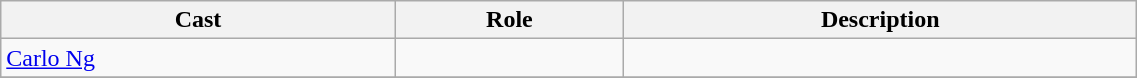<table class="wikitable" width="60%">
<tr>
<th>Cast</th>
<th>Role</th>
<th>Description</th>
</tr>
<tr>
<td><a href='#'>Carlo Ng</a></td>
<td></td>
<td></td>
</tr>
<tr>
</tr>
</table>
